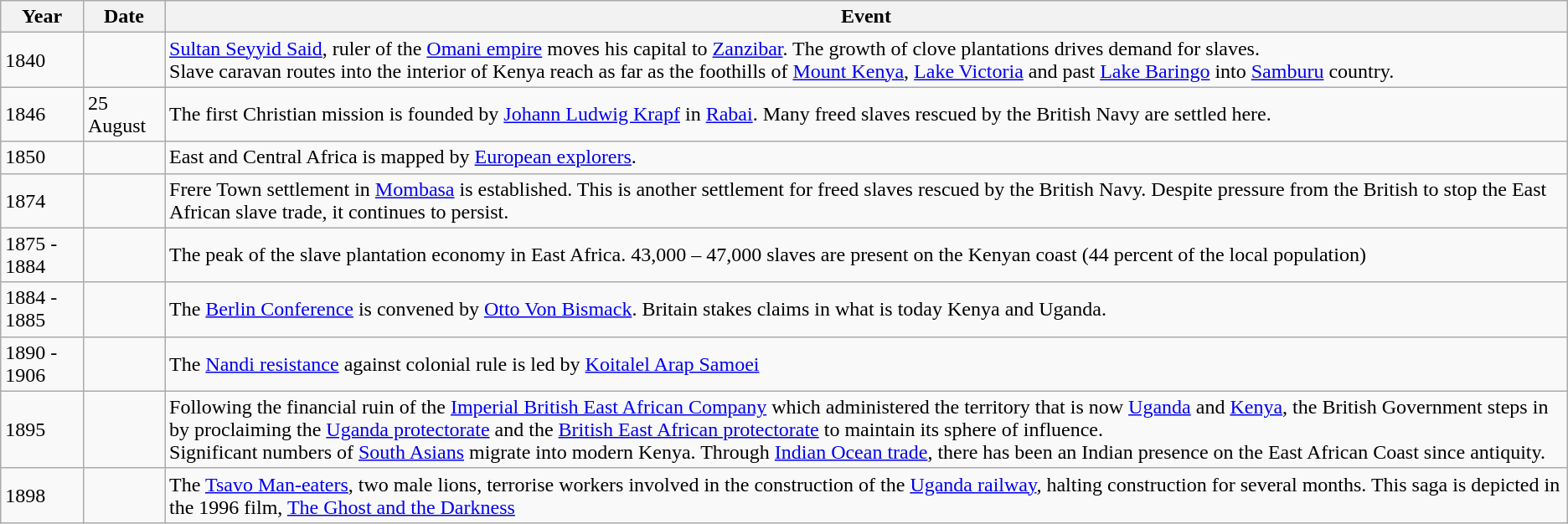<table class="wikitable">
<tr>
<th>Year</th>
<th>Date</th>
<th>Event</th>
</tr>
<tr>
<td>1840</td>
<td></td>
<td><a href='#'>Sultan Seyyid Said</a>, ruler of the <a href='#'>Omani empire</a> moves his capital to <a href='#'>Zanzibar</a>. The growth of clove plantations drives demand for slaves.<br>Slave caravan routes into the interior of Kenya reach as far as the foothills of <a href='#'>Mount Kenya</a>, <a href='#'>Lake Victoria</a> and past <a href='#'>Lake Baringo</a> into <a href='#'>Samburu</a> country.
</td>
</tr>
<tr>
<td>1846</td>
<td>25 August</td>
<td>The first Christian mission is founded by <a href='#'>Johann Ludwig Krapf</a> in <a href='#'>Rabai</a>. Many freed slaves rescued by the British Navy are settled here.</td>
</tr>
<tr>
<td>1850</td>
<td></td>
<td>East and Central Africa is mapped by <a href='#'>European explorers</a>.</td>
</tr>
<tr>
<td>1874</td>
<td></td>
<td>Frere Town settlement in <a href='#'>Mombasa</a> is established. This is another settlement for freed slaves rescued by the British Navy. Despite pressure from the British to stop the East African slave trade, it continues to persist.</td>
</tr>
<tr>
<td>1875 - 1884</td>
<td></td>
<td>The peak of the slave plantation economy in East Africa. 43,000 – 47,000 slaves are present on the Kenyan coast (44 percent of the local population)</td>
</tr>
<tr>
<td>1884 - 1885</td>
<td></td>
<td>The <a href='#'>Berlin Conference</a> is convened by <a href='#'>Otto Von Bismack</a>. Britain stakes claims in what is today Kenya and Uganda.</td>
</tr>
<tr>
<td>1890 - 1906</td>
<td></td>
<td>The <a href='#'>Nandi resistance</a> against colonial rule is led by <a href='#'>Koitalel Arap Samoei</a></td>
</tr>
<tr>
<td>1895</td>
<td></td>
<td>Following the financial ruin of the <a href='#'>Imperial British East African Company</a> which administered the territory that is now <a href='#'>Uganda</a> and <a href='#'>Kenya</a>, the British Government steps in by proclaiming the <a href='#'>Uganda protectorate</a> and the <a href='#'>British East African protectorate</a> to maintain its sphere of influence.<br>Significant numbers of <a href='#'>South Asians</a> migrate into modern Kenya. Through <a href='#'>Indian Ocean trade</a>, there has been an Indian presence on the East African Coast since antiquity.</td>
</tr>
<tr>
<td>1898</td>
<td></td>
<td>The <a href='#'>Tsavo Man-eaters</a>, two male lions, terrorise workers involved in the construction of the <a href='#'>Uganda railway</a>, halting construction for several months. This saga is depicted in the 1996 film, <a href='#'>The Ghost and the Darkness</a></td>
</tr>
</table>
